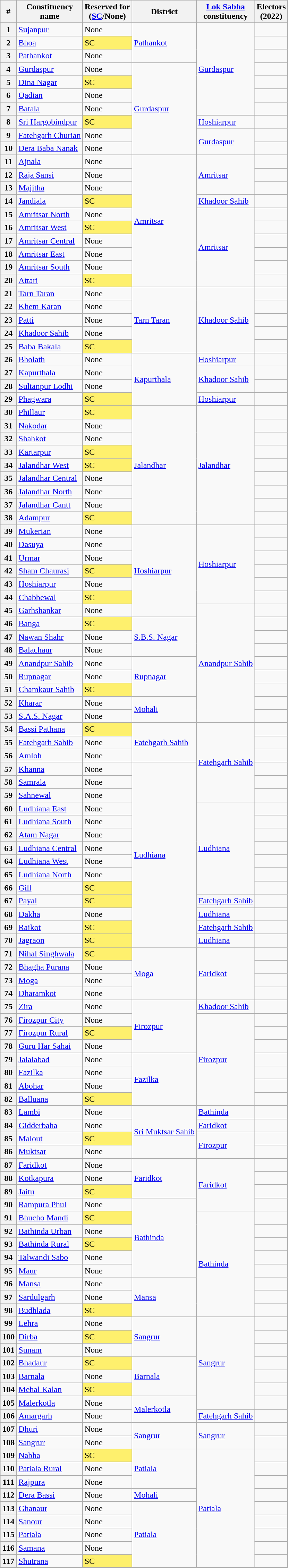<table class="wikitable sortable">
<tr>
<th scope="col">#</th>
<th scope="col">Constituency<br>name</th>
<th scope="col">Reserved for<br>(<a href='#'>SC</a>/None)</th>
<th scope="col">District</th>
<th><a href='#'>Lok Sabha</a><br>constituency</th>
<th scope="col">Electors<br>(2022)</th>
</tr>
<tr>
<th scope=row>1</th>
<td><a href='#'>Sujanpur</a></td>
<td>None</td>
<td rowspan="3"><a href='#'>Pathankot</a></td>
<td rowspan="7"><a href='#'>Gurdaspur</a></td>
<td align=right></td>
</tr>
<tr>
<th scope=row>2</th>
<td><a href='#'>Bhoa</a></td>
<td style="background:#fef06d;">SC</td>
<td align=right></td>
</tr>
<tr>
<th scope=row>3</th>
<td><a href='#'>Pathankot</a></td>
<td>None</td>
<td align=right></td>
</tr>
<tr>
<th scope=row>4</th>
<td><a href='#'>Gurdaspur</a></td>
<td>None</td>
<td rowspan="7"><a href='#'>Gurdaspur</a></td>
<td align=right></td>
</tr>
<tr>
<th scope=row>5</th>
<td><a href='#'>Dina Nagar</a></td>
<td style="background:#fef06d;">SC</td>
<td align=right></td>
</tr>
<tr>
<th scope=row>6</th>
<td><a href='#'>Qadian</a></td>
<td>None</td>
<td align=right></td>
</tr>
<tr>
<th scope=row>7</th>
<td><a href='#'>Batala</a></td>
<td>None</td>
<td align=right></td>
</tr>
<tr>
<th scope=row>8</th>
<td><a href='#'>Sri Hargobindpur</a></td>
<td style="background:#fef06d;">SC</td>
<td><a href='#'>Hoshiarpur</a></td>
<td align=right></td>
</tr>
<tr>
<th scope=row>9</th>
<td><a href='#'>Fatehgarh Churian</a></td>
<td>None</td>
<td rowspan="2"><a href='#'>Gurdaspur</a></td>
<td align=right></td>
</tr>
<tr>
<th scope=row>10</th>
<td><a href='#'>Dera Baba Nanak</a></td>
<td>None</td>
<td align=right></td>
</tr>
<tr>
<th scope=row>11</th>
<td><a href='#'>Ajnala</a></td>
<td>None</td>
<td rowspan="10"><a href='#'>Amritsar</a></td>
<td rowspan="3"><a href='#'>Amritsar</a></td>
<td align=right></td>
</tr>
<tr>
<th scope=row>12</th>
<td><a href='#'>Raja Sansi</a></td>
<td>None</td>
<td align=right></td>
</tr>
<tr>
<th scope=row>13</th>
<td><a href='#'>Majitha</a></td>
<td>None</td>
<td align=right></td>
</tr>
<tr>
<th scope=row>14</th>
<td><a href='#'>Jandiala</a></td>
<td style="background:#fef06d;">SC</td>
<td><a href='#'>Khadoor Sahib</a></td>
<td align=right></td>
</tr>
<tr>
<th scope=row>15</th>
<td><a href='#'>Amritsar North</a></td>
<td>None</td>
<td rowspan="6"><a href='#'>Amritsar</a></td>
<td align=right></td>
</tr>
<tr>
<th scope=row>16</th>
<td><a href='#'>Amritsar West</a></td>
<td style="background:#fef06d;">SC</td>
<td align=right></td>
</tr>
<tr>
<th scope=row>17</th>
<td><a href='#'>Amritsar Central</a></td>
<td>None</td>
<td align=right></td>
</tr>
<tr>
<th scope=row>18</th>
<td><a href='#'>Amritsar East</a></td>
<td>None</td>
<td align=right></td>
</tr>
<tr>
<th scope=row>19</th>
<td><a href='#'>Amritsar South</a></td>
<td>None</td>
<td align=right></td>
</tr>
<tr>
<th scope=row>20</th>
<td><a href='#'>Attari</a></td>
<td style="background:#fef06d;">SC</td>
<td align=right></td>
</tr>
<tr>
<th scope=row>21</th>
<td><a href='#'>Tarn Taran</a></td>
<td>None</td>
<td rowspan="5"><a href='#'>Tarn Taran</a></td>
<td rowspan="5"><a href='#'>Khadoor Sahib</a></td>
<td align=right></td>
</tr>
<tr>
<th scope=row>22</th>
<td><a href='#'>Khem Karan</a></td>
<td>None</td>
<td align=right></td>
</tr>
<tr>
<th scope=row>23</th>
<td><a href='#'>Patti</a></td>
<td>None</td>
<td align=right></td>
</tr>
<tr>
<th scope=row>24</th>
<td><a href='#'>Khadoor Sahib</a></td>
<td>None</td>
<td align=right></td>
</tr>
<tr>
<th scope=row>25</th>
<td><a href='#'>Baba Bakala</a></td>
<td style="background:#fef06d;">SC</td>
<td align=right></td>
</tr>
<tr>
<th scope=row>26</th>
<td><a href='#'>Bholath</a></td>
<td>None</td>
<td rowspan="4"><a href='#'>Kapurthala</a></td>
<td><a href='#'>Hoshiarpur</a></td>
<td align=right></td>
</tr>
<tr>
<th scope=row>27</th>
<td><a href='#'>Kapurthala</a></td>
<td>None</td>
<td rowspan="2"><a href='#'>Khadoor Sahib</a></td>
<td align=right></td>
</tr>
<tr>
<th scope=row>28</th>
<td><a href='#'>Sultanpur Lodhi</a></td>
<td>None</td>
<td align=right></td>
</tr>
<tr>
<th scope=row>29</th>
<td><a href='#'>Phagwara</a></td>
<td style="background:#fef06d;">SC</td>
<td><a href='#'>Hoshiarpur</a></td>
<td align=right></td>
</tr>
<tr>
<th scope=row>30</th>
<td><a href='#'>Phillaur</a></td>
<td style="background:#fef06d;">SC</td>
<td rowspan="9"><a href='#'>Jalandhar</a></td>
<td rowspan="9"><a href='#'>Jalandhar</a></td>
<td align=right></td>
</tr>
<tr>
<th scope=row>31</th>
<td><a href='#'>Nakodar</a></td>
<td>None</td>
<td align=right></td>
</tr>
<tr>
<th scope=row>32</th>
<td><a href='#'>Shahkot</a></td>
<td>None</td>
<td align=right></td>
</tr>
<tr>
<th scope=row>33</th>
<td><a href='#'>Kartarpur</a></td>
<td style="background:#fef06d;">SC</td>
<td align=right></td>
</tr>
<tr>
<th scope=row>34</th>
<td><a href='#'>Jalandhar West</a></td>
<td style="background:#fef06d;">SC</td>
<td align=right></td>
</tr>
<tr>
<th scope=row>35</th>
<td><a href='#'>Jalandhar Central</a></td>
<td>None</td>
<td align=right></td>
</tr>
<tr>
<th scope=row>36</th>
<td><a href='#'>Jalandhar North</a></td>
<td>None</td>
<td align=right></td>
</tr>
<tr>
<th scope=row>37</th>
<td><a href='#'>Jalandhar Cantt</a></td>
<td>None</td>
<td align=right></td>
</tr>
<tr>
<th scope=row>38</th>
<td><a href='#'>Adampur</a></td>
<td style="background:#fef06d;">SC</td>
<td align=right></td>
</tr>
<tr>
<th scope=row>39</th>
<td><a href='#'>Mukerian</a></td>
<td>None</td>
<td rowspan="7"><a href='#'>Hoshiarpur</a></td>
<td rowspan="6"><a href='#'>Hoshiarpur</a></td>
<td align=right></td>
</tr>
<tr>
<th scope=row>40</th>
<td><a href='#'>Dasuya</a></td>
<td>None</td>
<td align=right></td>
</tr>
<tr>
<th scope=row>41</th>
<td><a href='#'>Urmar</a></td>
<td>None</td>
<td align=right></td>
</tr>
<tr>
<th scope=row>42</th>
<td><a href='#'>Sham Chaurasi</a></td>
<td style="background:#fef06d;">SC</td>
<td align=right></td>
</tr>
<tr>
<th scope=row>43</th>
<td><a href='#'>Hoshiarpur</a></td>
<td>None</td>
<td align=right></td>
</tr>
<tr>
<th scope=row>44</th>
<td><a href='#'>Chabbewal</a></td>
<td style="background:#fef06d;">SC</td>
<td align=right></td>
</tr>
<tr>
<th scope=row>45</th>
<td><a href='#'>Garhshankar</a></td>
<td>None</td>
<td rowspan="9"><a href='#'>Anandpur Sahib</a></td>
<td align=right></td>
</tr>
<tr>
<th scope=row>46</th>
<td><a href='#'>Banga</a></td>
<td style="background:#fef06d;">SC</td>
<td rowspan="3"><a href='#'>S.B.S. Nagar</a></td>
<td align=right></td>
</tr>
<tr>
<th scope=row>47</th>
<td><a href='#'>Nawan Shahr</a></td>
<td>None</td>
<td align=right></td>
</tr>
<tr>
<th scope=row>48</th>
<td><a href='#'>Balachaur</a></td>
<td>None</td>
<td align=right></td>
</tr>
<tr>
<th scope=row>49</th>
<td><a href='#'>Anandpur Sahib</a></td>
<td>None</td>
<td rowspan="3"><a href='#'>Rupnagar</a></td>
<td align=right></td>
</tr>
<tr>
<th scope=row>50</th>
<td><a href='#'>Rupnagar</a></td>
<td>None</td>
<td align=right></td>
</tr>
<tr>
<th scope=row>51</th>
<td><a href='#'>Chamkaur Sahib</a></td>
<td style="background:#fef06d;">SC</td>
<td align=right></td>
</tr>
<tr>
<th scope=row>52</th>
<td><a href='#'>Kharar</a></td>
<td>None</td>
<td rowspan="2"><a href='#'>Mohali</a></td>
<td align=right></td>
</tr>
<tr>
<th scope=row>53</th>
<td><a href='#'>S.A.S. Nagar</a></td>
<td>None</td>
<td align=right></td>
</tr>
<tr>
<th scope=row>54</th>
<td><a href='#'>Bassi Pathana</a></td>
<td style="background:#fef06d;">SC</td>
<td rowspan="3"><a href='#'>Fatehgarh Sahib</a></td>
<td rowspan="6"><a href='#'>Fatehgarh Sahib</a></td>
<td align=right></td>
</tr>
<tr>
<th scope=row>55</th>
<td><a href='#'>Fatehgarh Sahib</a></td>
<td>None</td>
<td align=right></td>
</tr>
<tr>
<th scope=row>56</th>
<td><a href='#'>Amloh</a></td>
<td>None</td>
<td align=right></td>
</tr>
<tr>
<th scope=row>57</th>
<td><a href='#'>Khanna</a></td>
<td>None</td>
<td rowspan="14"><a href='#'>Ludhiana</a></td>
<td align=right></td>
</tr>
<tr>
<th scope=row>58</th>
<td><a href='#'>Samrala</a></td>
<td>None</td>
<td align=right></td>
</tr>
<tr>
<th scope=row>59</th>
<td><a href='#'>Sahnewal</a></td>
<td>None</td>
<td align=right></td>
</tr>
<tr>
<th scope=row>60</th>
<td><a href='#'>Ludhiana East</a></td>
<td>None</td>
<td rowspan="7"><a href='#'>Ludhiana</a></td>
<td align=right></td>
</tr>
<tr>
<th scope=row>61</th>
<td><a href='#'>Ludhiana South</a></td>
<td>None</td>
<td align=right></td>
</tr>
<tr>
<th scope=row>62</th>
<td><a href='#'>Atam Nagar</a></td>
<td>None</td>
<td align=right></td>
</tr>
<tr>
<th scope=row>63</th>
<td><a href='#'>Ludhiana Central</a></td>
<td>None</td>
<td align=right></td>
</tr>
<tr>
<th scope=row>64</th>
<td><a href='#'>Ludhiana West</a></td>
<td>None</td>
<td align=right></td>
</tr>
<tr>
<th scope=row>65</th>
<td><a href='#'>Ludhiana North</a></td>
<td>None</td>
<td align=right></td>
</tr>
<tr>
<th scope=row>66</th>
<td><a href='#'>Gill</a></td>
<td style="background:#fef06d;">SC</td>
<td align=right></td>
</tr>
<tr>
<th scope=row>67</th>
<td><a href='#'>Payal</a></td>
<td style="background:#fef06d;">SC</td>
<td><a href='#'>Fatehgarh Sahib</a></td>
<td align=right></td>
</tr>
<tr>
<th scope=row>68</th>
<td><a href='#'>Dakha</a></td>
<td>None</td>
<td><a href='#'>Ludhiana</a></td>
<td align=right></td>
</tr>
<tr>
<th scope=row>69</th>
<td><a href='#'>Raikot</a></td>
<td style="background:#fef06d;">SC</td>
<td><a href='#'>Fatehgarh Sahib</a></td>
<td align=right></td>
</tr>
<tr>
<th scope=row>70</th>
<td><a href='#'>Jagraon</a></td>
<td style="background:#fef06d;">SC</td>
<td><a href='#'>Ludhiana</a></td>
<td align=right></td>
</tr>
<tr>
<th scope=row>71</th>
<td><a href='#'>Nihal Singhwala</a></td>
<td style="background:#fef06d;">SC</td>
<td rowspan="4"><a href='#'>Moga</a></td>
<td rowspan="4"><a href='#'>Faridkot</a></td>
<td align=right></td>
</tr>
<tr>
<th scope=row>72</th>
<td><a href='#'>Bhagha Purana</a></td>
<td>None</td>
<td align=right></td>
</tr>
<tr>
<th scope=row>73</th>
<td><a href='#'>Moga</a></td>
<td>None</td>
<td align=right></td>
</tr>
<tr>
<th scope=row>74</th>
<td><a href='#'>Dharamkot</a></td>
<td>None</td>
<td align=right></td>
</tr>
<tr>
<th scope=row>75</th>
<td><a href='#'>Zira</a></td>
<td>None</td>
<td rowspan="4"><a href='#'>Firozpur</a></td>
<td><a href='#'>Khadoor Sahib</a></td>
<td align=right></td>
</tr>
<tr>
<th scope=row>76</th>
<td><a href='#'>Firozpur City</a></td>
<td>None</td>
<td rowspan="7"><a href='#'>Firozpur</a></td>
<td align=right></td>
</tr>
<tr>
<th scope=row>77</th>
<td><a href='#'>Firozpur Rural</a></td>
<td style="background:#fef06d;">SC</td>
<td align=right></td>
</tr>
<tr>
<th scope=row>78</th>
<td><a href='#'>Guru Har Sahai</a></td>
<td>None</td>
<td align=right></td>
</tr>
<tr>
<th scope=row>79</th>
<td><a href='#'>Jalalabad</a></td>
<td>None</td>
<td rowspan="4"><a href='#'>Fazilka</a></td>
<td align=right></td>
</tr>
<tr>
<th scope=row>80</th>
<td><a href='#'>Fazilka</a></td>
<td>None</td>
<td align=right></td>
</tr>
<tr>
<th scope=row>81</th>
<td><a href='#'>Abohar</a></td>
<td>None</td>
<td align=right></td>
</tr>
<tr>
<th scope=row>82</th>
<td><a href='#'>Balluana</a></td>
<td style="background:#fef06d;">SC</td>
<td align=right></td>
</tr>
<tr>
<th scope=row>83</th>
<td><a href='#'>Lambi</a></td>
<td>None</td>
<td rowspan="4"><a href='#'>Sri Muktsar Sahib</a></td>
<td><a href='#'>Bathinda</a></td>
<td align=right></td>
</tr>
<tr>
<th scope=row>84</th>
<td><a href='#'>Gidderbaha</a></td>
<td>None</td>
<td><a href='#'>Faridkot</a></td>
<td align=right></td>
</tr>
<tr>
<th scope=row>85</th>
<td><a href='#'>Malout</a></td>
<td style="background:#fef06d;">SC</td>
<td rowspan="2"><a href='#'>Firozpur</a></td>
<td align=right></td>
</tr>
<tr>
<th scope=row>86</th>
<td><a href='#'>Muktsar</a></td>
<td>None</td>
<td align=right></td>
</tr>
<tr>
<th scope=row>87</th>
<td><a href='#'>Faridkot</a></td>
<td>None</td>
<td rowspan="3"><a href='#'>Faridkot</a></td>
<td rowspan="4"><a href='#'>Faridkot</a></td>
<td align=right></td>
</tr>
<tr>
<th scope=row>88</th>
<td><a href='#'>Kotkapura</a></td>
<td>None</td>
<td align=right></td>
</tr>
<tr>
<th scope=row>89</th>
<td><a href='#'>Jaitu</a></td>
<td style="background:#fef06d;">SC</td>
<td align=right></td>
</tr>
<tr>
<th scope=row>90</th>
<td><a href='#'>Rampura Phul</a></td>
<td>None</td>
<td rowspan="6"><a href='#'>Bathinda</a></td>
<td align=right></td>
</tr>
<tr>
<th scope=row>91</th>
<td><a href='#'>Bhucho Mandi</a></td>
<td style="background:#fef06d;">SC</td>
<td rowspan="8"><a href='#'>Bathinda</a></td>
<td align=right></td>
</tr>
<tr>
<th scope=row>92</th>
<td><a href='#'>Bathinda Urban</a></td>
<td>None</td>
<td align=right></td>
</tr>
<tr>
<th scope=row>93</th>
<td><a href='#'>Bathinda Rural</a></td>
<td style="background:#fef06d;">SC</td>
<td align=right></td>
</tr>
<tr>
<th scope=row>94</th>
<td><a href='#'>Talwandi Sabo</a></td>
<td>None</td>
<td align=right></td>
</tr>
<tr>
<th scope=row>95</th>
<td><a href='#'>Maur</a></td>
<td>None</td>
<td align=right></td>
</tr>
<tr>
<th scope=row>96</th>
<td><a href='#'>Mansa</a></td>
<td>None</td>
<td rowspan="3"><a href='#'>Mansa</a></td>
<td align=right></td>
</tr>
<tr>
<th scope=row>97</th>
<td><a href='#'>Sardulgarh</a></td>
<td>None</td>
<td align=right></td>
</tr>
<tr>
<th scope=row>98</th>
<td><a href='#'>Budhlada</a></td>
<td style="background:#fef06d;">SC</td>
<td align=right></td>
</tr>
<tr>
<th scope=row>99</th>
<td><a href='#'>Lehra</a></td>
<td>None</td>
<td rowspan="3"><a href='#'>Sangrur</a></td>
<td rowspan="7"><a href='#'>Sangrur</a></td>
<td align=right></td>
</tr>
<tr>
<th scope=row>100</th>
<td><a href='#'>Dirba</a></td>
<td style="background:#fef06d;">SC</td>
<td align=right></td>
</tr>
<tr>
<th scope=row>101</th>
<td><a href='#'>Sunam</a></td>
<td>None</td>
<td align=right></td>
</tr>
<tr>
<th scope=row>102</th>
<td><a href='#'>Bhadaur</a></td>
<td style="background:#fef06d;">SC</td>
<td rowspan="3"><a href='#'>Barnala</a></td>
<td align=right></td>
</tr>
<tr>
<th scope=row>103</th>
<td><a href='#'>Barnala</a></td>
<td>None</td>
<td align=right></td>
</tr>
<tr>
<th scope=row>104</th>
<td><a href='#'>Mehal Kalan</a></td>
<td style="background:#fef06d;">SC</td>
<td align=right></td>
</tr>
<tr>
<th scope=row>105</th>
<td><a href='#'>Malerkotla</a></td>
<td>None</td>
<td rowspan="2"><a href='#'>Malerkotla</a></td>
<td align=right></td>
</tr>
<tr>
<th scope=row>106</th>
<td><a href='#'>Amargarh</a></td>
<td>None</td>
<td><a href='#'>Fatehgarh Sahib</a></td>
<td align=right></td>
</tr>
<tr>
<th scope=row>107</th>
<td><a href='#'>Dhuri</a></td>
<td>None</td>
<td rowspan="2"><a href='#'>Sangrur</a></td>
<td rowspan="2"><a href='#'>Sangrur</a></td>
<td align=right></td>
</tr>
<tr>
<th scope=row>108</th>
<td><a href='#'>Sangrur</a></td>
<td>None</td>
<td align=right></td>
</tr>
<tr>
<th scope=row>109</th>
<td><a href='#'>Nabha</a></td>
<td style="background:#fef06d;">SC</td>
<td rowspan="3"><a href='#'>Patiala</a></td>
<td rowspan="9"><a href='#'>Patiala</a></td>
<td align=right></td>
</tr>
<tr>
<th scope=row>110</th>
<td><a href='#'>Patiala Rural</a></td>
<td>None</td>
<td align=right></td>
</tr>
<tr>
<th scope=row>111</th>
<td><a href='#'>Rajpura</a></td>
<td>None</td>
<td align=right></td>
</tr>
<tr>
<th scope=row>112</th>
<td><a href='#'>Dera Bassi</a></td>
<td>None</td>
<td><a href='#'>Mohali</a></td>
<td align=right></td>
</tr>
<tr>
<th scope=row>113</th>
<td><a href='#'>Ghanaur</a></td>
<td>None</td>
<td rowspan="5"><a href='#'>Patiala</a></td>
<td align=right></td>
</tr>
<tr>
<th scope=row>114</th>
<td><a href='#'>Sanour</a></td>
<td>None</td>
<td align=right></td>
</tr>
<tr>
<th scope=row>115</th>
<td><a href='#'>Patiala</a></td>
<td>None</td>
<td align=right></td>
</tr>
<tr>
<th scope=row>116</th>
<td><a href='#'>Samana</a></td>
<td>None</td>
<td align=right></td>
</tr>
<tr>
<th scope=row>117</th>
<td><a href='#'>Shutrana</a></td>
<td style="background:#fef06d;">SC</td>
<td align=right></td>
</tr>
</table>
